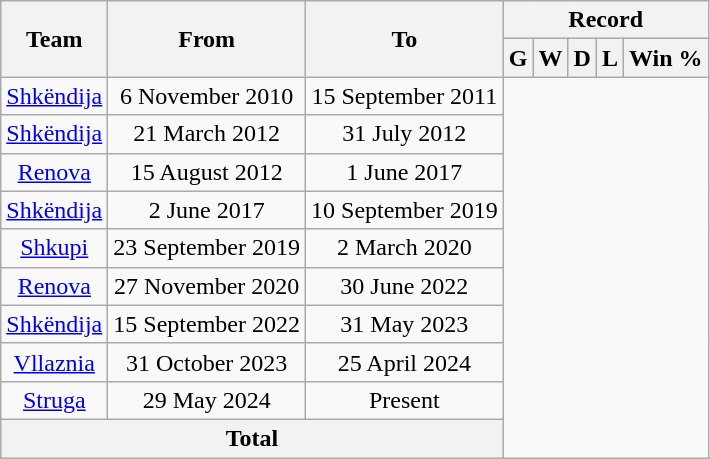<table class="wikitable" style="text-align: center">
<tr>
<th rowspan="2">Team</th>
<th rowspan="2">From</th>
<th rowspan="2">To</th>
<th colspan="5">Record</th>
</tr>
<tr>
<th>G</th>
<th>W</th>
<th>D</th>
<th>L</th>
<th>Win %</th>
</tr>
<tr>
<td align=center><a href='#'>Shkëndija</a></td>
<td align=center>6 November 2010</td>
<td align=center>15 September 2011<br></td>
</tr>
<tr>
<td align=center><a href='#'>Shkëndija</a></td>
<td align=center>21 March 2012</td>
<td align=center>31 July 2012<br></td>
</tr>
<tr>
<td align=center><a href='#'>Renova</a></td>
<td align=center>15 August 2012</td>
<td align=center>1 June 2017<br></td>
</tr>
<tr>
<td align=center><a href='#'>Shkëndija</a></td>
<td align=center>2 June 2017</td>
<td align=center>10 September 2019<br></td>
</tr>
<tr>
<td align=center><a href='#'>Shkupi</a></td>
<td align=center>23 September 2019</td>
<td align=center>2 March 2020<br></td>
</tr>
<tr>
<td align=center><a href='#'>Renova</a></td>
<td align=center>27 November 2020</td>
<td align=center>30 June 2022<br></td>
</tr>
<tr>
<td align=center><a href='#'>Shkëndija</a></td>
<td align=center>15 September 2022</td>
<td align=center>31 May 2023<br></td>
</tr>
<tr>
<td align=center><a href='#'>Vllaznia</a></td>
<td align=center>31 October 2023</td>
<td align=center>25 April 2024<br></td>
</tr>
<tr>
<td align=center><a href='#'>Struga</a></td>
<td align=center>29 May 2024</td>
<td align=center>Present<br></td>
</tr>
<tr>
<th colspan="3">Total<br></th>
</tr>
</table>
